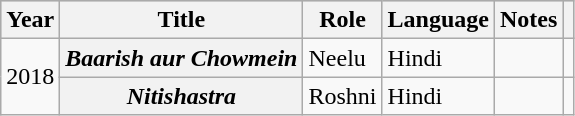<table class="wikitable sortable plainrowheaders">
<tr style="background:#ccc; text-align:center;">
<th scope="col">Year</th>
<th scope="col">Title</th>
<th scope="col">Role</th>
<th scope="col">Language</th>
<th class="unsortable" scope="col">Notes</th>
<th class="unsortable" scope="col"></th>
</tr>
<tr>
<td rowspan="2">2018</td>
<th scope="row"><em>Baarish aur Chowmein</em></th>
<td>Neelu</td>
<td>Hindi</td>
<td></td>
<td style="text-align:center;"></td>
</tr>
<tr>
<th scope="row"><em>Nitishastra</em></th>
<td>Roshni</td>
<td>Hindi</td>
<td></td>
<td style="text-align:center;"></td>
</tr>
</table>
